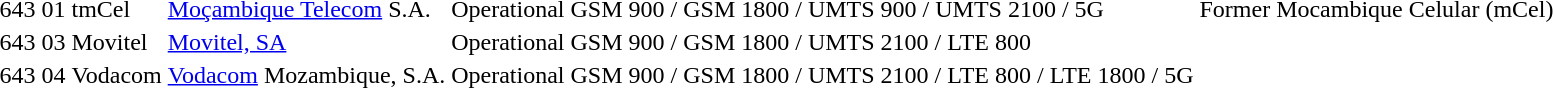<table>
<tr>
<td>643</td>
<td>01</td>
<td>tmCel</td>
<td><a href='#'>Moçambique Telecom</a> S.A.</td>
<td>Operational</td>
<td>GSM 900 / GSM 1800 / UMTS 900 / UMTS 2100 / 5G</td>
<td>Former Mocambique Celular (mCel)</td>
</tr>
<tr>
<td>643</td>
<td>03</td>
<td>Movitel</td>
<td><a href='#'>Movitel, SA</a></td>
<td>Operational</td>
<td>GSM 900 / GSM 1800 / UMTS 2100 / LTE 800</td>
<td></td>
</tr>
<tr>
<td>643</td>
<td>04</td>
<td>Vodacom</td>
<td><a href='#'>Vodacom</a> Mozambique, S.A.</td>
<td>Operational</td>
<td>GSM 900 / GSM 1800 / UMTS 2100 / LTE 800 / LTE 1800 / 5G</td>
<td></td>
</tr>
</table>
